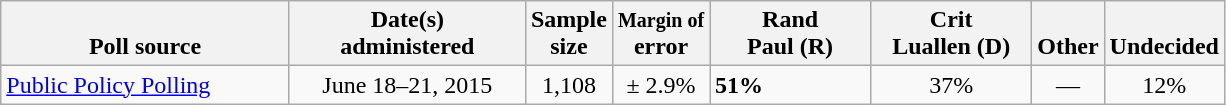<table class="wikitable">
<tr valign= bottom>
<th style="width:185px;">Poll source</th>
<th style="width:150px;">Date(s)<br>administered</th>
<th class=small>Sample<br>size</th>
<th class=small><small>Margin of</small><br>error</th>
<th style="width:100px;">Rand<br>Paul (R)</th>
<th style="width:100px;">Crit<br>Luallen (D)</th>
<th style="width:40px;">Other</th>
<th style="width:40px;">Undecided</th>
</tr>
<tr>
<td><a href='#'>Public Policy Polling</a></td>
<td align=center>June 18–21, 2015</td>
<td align=center>1,108</td>
<td align=center>± 2.9%</td>
<td><strong>51%</strong></td>
<td align=center>37%</td>
<td align=center>—</td>
<td align=center>12%</td>
</tr>
</table>
